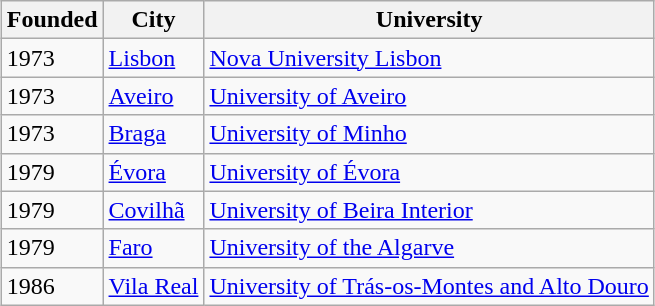<table class="wikitable sortable" style="margin:1px; border:1px solid #ccc;">
<tr style="text-align:left; vertical-align:top;" ">
<th>Founded</th>
<th>City</th>
<th>University</th>
</tr>
<tr>
<td>1973</td>
<td><a href='#'>Lisbon</a></td>
<td><a href='#'>Nova University Lisbon</a></td>
</tr>
<tr>
<td>1973</td>
<td><a href='#'>Aveiro</a></td>
<td><a href='#'>University of Aveiro</a></td>
</tr>
<tr>
<td>1973</td>
<td><a href='#'>Braga</a></td>
<td><a href='#'>University of Minho</a></td>
</tr>
<tr>
<td>1979</td>
<td><a href='#'>Évora</a></td>
<td><a href='#'>University of Évora</a></td>
</tr>
<tr>
<td>1979</td>
<td><a href='#'>Covilhã</a></td>
<td><a href='#'>University of Beira Interior</a></td>
</tr>
<tr>
<td>1979</td>
<td><a href='#'>Faro</a></td>
<td><a href='#'>University of the Algarve</a></td>
</tr>
<tr>
<td>1986</td>
<td><a href='#'>Vila Real</a></td>
<td><a href='#'>University of Trás-os-Montes and Alto Douro</a></td>
</tr>
</table>
